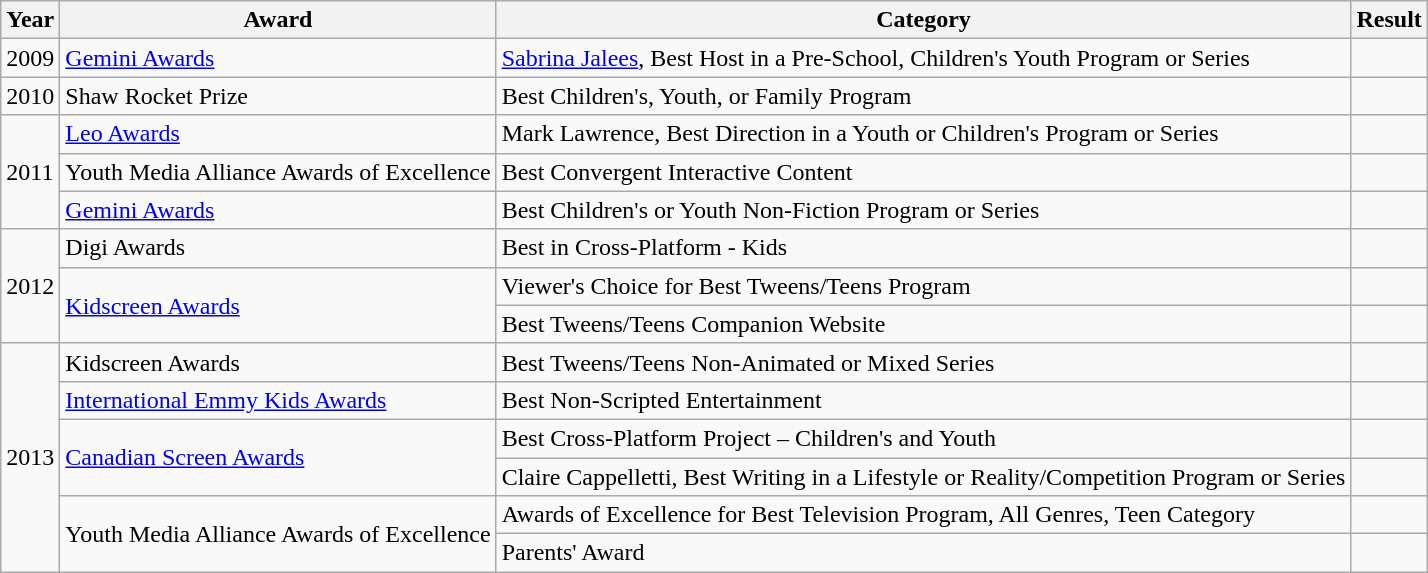<table class="wikitable sortable">
<tr>
<th>Year</th>
<th>Award</th>
<th>Category</th>
<th>Result</th>
</tr>
<tr>
<td>2009</td>
<td><a href='#'>Gemini Awards</a></td>
<td><a href='#'>Sabrina Jalees</a>, Best Host in a Pre-School, Children's Youth Program or Series</td>
<td></td>
</tr>
<tr>
<td>2010</td>
<td>Shaw Rocket Prize</td>
<td>Best Children's, Youth, or Family Program</td>
<td></td>
</tr>
<tr>
<td rowspan=3>2011</td>
<td><a href='#'>Leo Awards</a></td>
<td>Mark Lawrence, Best Direction in a Youth or Children's Program or Series</td>
<td></td>
</tr>
<tr>
<td>Youth Media Alliance Awards of Excellence</td>
<td>Best Convergent Interactive Content</td>
<td></td>
</tr>
<tr>
<td><a href='#'>Gemini Awards</a></td>
<td>Best Children's or Youth Non-Fiction Program or Series</td>
<td></td>
</tr>
<tr>
<td rowspan=3>2012</td>
<td>Digi Awards</td>
<td>Best in Cross-Platform - Kids</td>
<td></td>
</tr>
<tr>
<td rowspan=2><a href='#'>Kidscreen Awards</a></td>
<td>Viewer's Choice for Best Tweens/Teens Program</td>
<td></td>
</tr>
<tr>
<td>Best Tweens/Teens Companion Website</td>
<td></td>
</tr>
<tr>
<td rowspan=6>2013</td>
<td>Kidscreen Awards</td>
<td>Best Tweens/Teens Non-Animated or Mixed Series</td>
<td></td>
</tr>
<tr>
<td><a href='#'>International Emmy Kids Awards</a></td>
<td>Best Non-Scripted Entertainment</td>
<td></td>
</tr>
<tr>
<td rowspan=2><a href='#'>Canadian Screen Awards</a></td>
<td>Best Cross-Platform Project – Children's and Youth</td>
<td></td>
</tr>
<tr>
<td>Claire Cappelletti, Best Writing in a Lifestyle or Reality/Competition Program or Series</td>
<td></td>
</tr>
<tr>
<td rowspan=2>Youth Media Alliance Awards of Excellence</td>
<td>Awards of Excellence for Best Television Program, All Genres, Teen Category</td>
<td></td>
</tr>
<tr>
<td>Parents' Award</td>
<td><br></td>
</tr>
</table>
